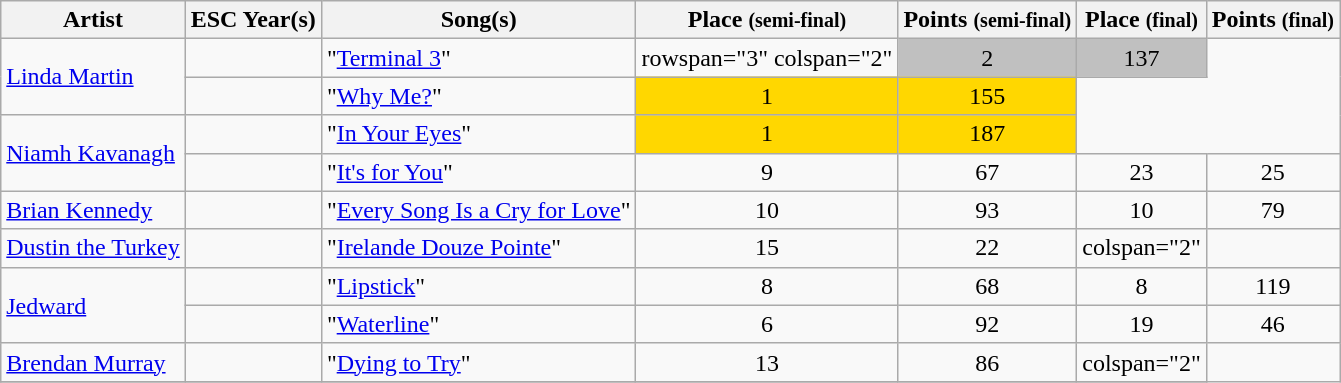<table class="wikitable">
<tr>
<th>Artist</th>
<th>ESC Year(s)</th>
<th>Song(s)</th>
<th>Place <small>(semi-final)</small></th>
<th>Points <small>(semi-final)</small></th>
<th>Place <small>(final)</small></th>
<th>Points <small>(final)</small></th>
</tr>
<tr>
<td rowspan="2"><a href='#'>Linda Martin</a></td>
<td align=center></td>
<td>"<a href='#'>Terminal 3</a>"</td>
<td>rowspan="3" colspan="2" </td>
<td bgcolor="silver" align=center>2</td>
<td bgcolor="silver" align=center>137</td>
</tr>
<tr>
<td align=center></td>
<td>"<a href='#'>Why Me?</a>"</td>
<td bgcolor="gold" align=center>1</td>
<td bgcolor="gold" align=center>155</td>
</tr>
<tr>
<td rowspan="2"><a href='#'>Niamh Kavanagh</a></td>
<td align=center></td>
<td>"<a href='#'>In Your Eyes</a>"</td>
<td bgcolor="gold" align=center>1</td>
<td bgcolor="gold" align=center>187</td>
</tr>
<tr>
<td align=center></td>
<td>"<a href='#'>It's for You</a>"</td>
<td align=center>9</td>
<td align=center>67</td>
<td align=center>23</td>
<td align=center>25</td>
</tr>
<tr>
<td><a href='#'>Brian Kennedy</a></td>
<td align=center></td>
<td>"<a href='#'>Every Song Is a Cry for Love</a>"</td>
<td align=center>10</td>
<td align=center>93</td>
<td align=center>10</td>
<td align=center>79</td>
</tr>
<tr>
<td><a href='#'>Dustin the Turkey</a></td>
<td align=center></td>
<td>"<a href='#'>Irelande Douze Pointe</a>"</td>
<td align=center>15</td>
<td align=center>22</td>
<td>colspan="2" </td>
</tr>
<tr>
<td rowspan="2"><a href='#'>Jedward</a></td>
<td align=center></td>
<td>"<a href='#'>Lipstick</a>"</td>
<td align=center>8</td>
<td align=center>68</td>
<td align=center>8</td>
<td align=center>119</td>
</tr>
<tr>
<td align=center></td>
<td>"<a href='#'>Waterline</a>"</td>
<td align=center>6</td>
<td align=center>92</td>
<td align=center>19</td>
<td align=center>46</td>
</tr>
<tr>
<td><a href='#'>Brendan Murray</a></td>
<td align=center></td>
<td>"<a href='#'>Dying to Try</a>"</td>
<td align=center>13</td>
<td align=center>86</td>
<td>colspan="2" </td>
</tr>
<tr>
</tr>
</table>
